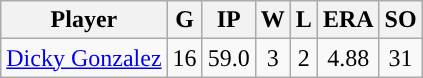<table class="wikitable sortable">
<tr>
<th>Player</th>
<th>G</th>
<th>IP</th>
<th>W</th>
<th>L</th>
<th>ERA</th>
<th>SO</th>
</tr>
<tr align=center>
<td><a href='#'>Dicky Gonzalez</a></td>
<td>16</td>
<td>59.0</td>
<td>3</td>
<td>2</td>
<td>4.88</td>
<td>31</td>
</tr>
</table>
